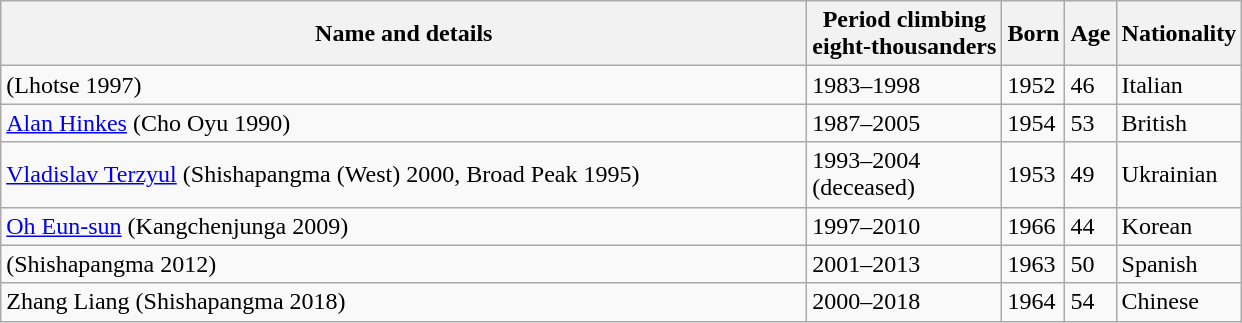<table class="wikitable sortable">
<tr>
<th width=530px>Name and details</th>
<th>Period climbing<br>eight-thousanders</th>
<th>Born</th>
<th>Age</th>
<th>Nationality</th>
</tr>
<tr>
<td> (Lhotse 1997)<br></td>
<td>1983–1998</td>
<td>1952</td>
<td>46</td>
<td> Italian</td>
</tr>
<tr>
<td><a href='#'>Alan Hinkes</a> (Cho Oyu 1990)<br></td>
<td>1987–2005</td>
<td>1954</td>
<td>53</td>
<td> British</td>
</tr>
<tr>
<td><a href='#'>Vladislav Terzyul</a> (Shishapangma (West) 2000, Broad Peak 1995)<br></td>
<td>1993–2004<br>(deceased)</td>
<td>1953</td>
<td>49</td>
<td> Ukrainian</td>
</tr>
<tr>
<td><a href='#'>Oh Eun-sun</a> (Kangchenjunga 2009)<br></td>
<td>1997–2010</td>
<td>1966</td>
<td>44</td>
<td> Korean</td>
</tr>
<tr>
<td> (Shishapangma 2012)<br></td>
<td>2001–2013</td>
<td>1963</td>
<td>50</td>
<td> Spanish</td>
</tr>
<tr>
<td>Zhang Liang (Shishapangma 2018)<br></td>
<td>2000–2018</td>
<td>1964</td>
<td>54</td>
<td> Chinese</td>
</tr>
</table>
